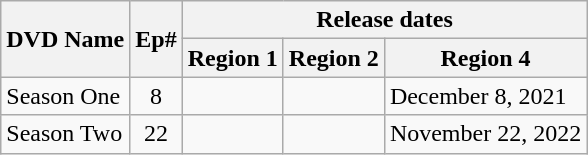<table class="wikitable">
<tr>
<th rowspan="2">DVD Name</th>
<th rowspan="2">Ep#</th>
<th colspan="3">Release dates</th>
</tr>
<tr>
<th>Region 1</th>
<th>Region 2</th>
<th>Region 4</th>
</tr>
<tr>
<td>Season One</td>
<td style="text-align:center;">8</td>
<td style="text-align:center;"></td>
<td style="text-align:center;"></td>
<td>December 8, 2021</td>
</tr>
<tr>
<td>Season Two</td>
<td style="text-align:center;">22</td>
<td style="text-align:center;"></td>
<td style="text-align:center;"></td>
<td>November 22, 2022</td>
</tr>
</table>
